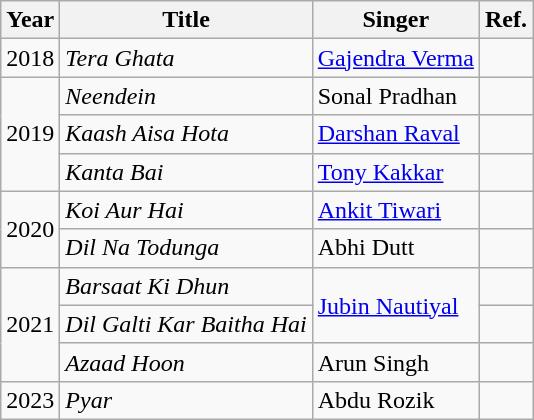<table class="wikitable sortable">
<tr>
<th>Year</th>
<th>Title</th>
<th>Singer</th>
<th>Ref.</th>
</tr>
<tr>
<td>2018</td>
<td><em>Tera Ghata</em></td>
<td><a href='#'>Gajendra Verma</a></td>
<td></td>
</tr>
<tr>
<td rowspan="3">2019</td>
<td><em>Neendein</em></td>
<td>Sonal Pradhan</td>
<td></td>
</tr>
<tr>
<td><em>Kaash Aisa Hota</em></td>
<td><a href='#'>Darshan Raval</a></td>
<td></td>
</tr>
<tr>
<td><em>Kanta Bai</em></td>
<td><a href='#'>Tony Kakkar</a></td>
<td></td>
</tr>
<tr>
<td rowspan="2">2020</td>
<td><em>Koi Aur Hai</em></td>
<td><a href='#'>Ankit Tiwari</a></td>
<td></td>
</tr>
<tr>
<td><em>Dil Na Todunga</em></td>
<td>Abhi Dutt</td>
<td></td>
</tr>
<tr>
<td rowspan="3">2021</td>
<td><em>Barsaat Ki Dhun</em></td>
<td rowspan="2"><a href='#'>Jubin Nautiyal</a></td>
<td></td>
</tr>
<tr>
<td><em>Dil Galti Kar Baitha Hai</em></td>
<td></td>
</tr>
<tr>
<td><em>Azaad Hoon</em></td>
<td>Arun Singh</td>
<td></td>
</tr>
<tr>
<td>2023</td>
<td><em>Pyar</em></td>
<td>Abdu Rozik</td>
<td></td>
</tr>
</table>
